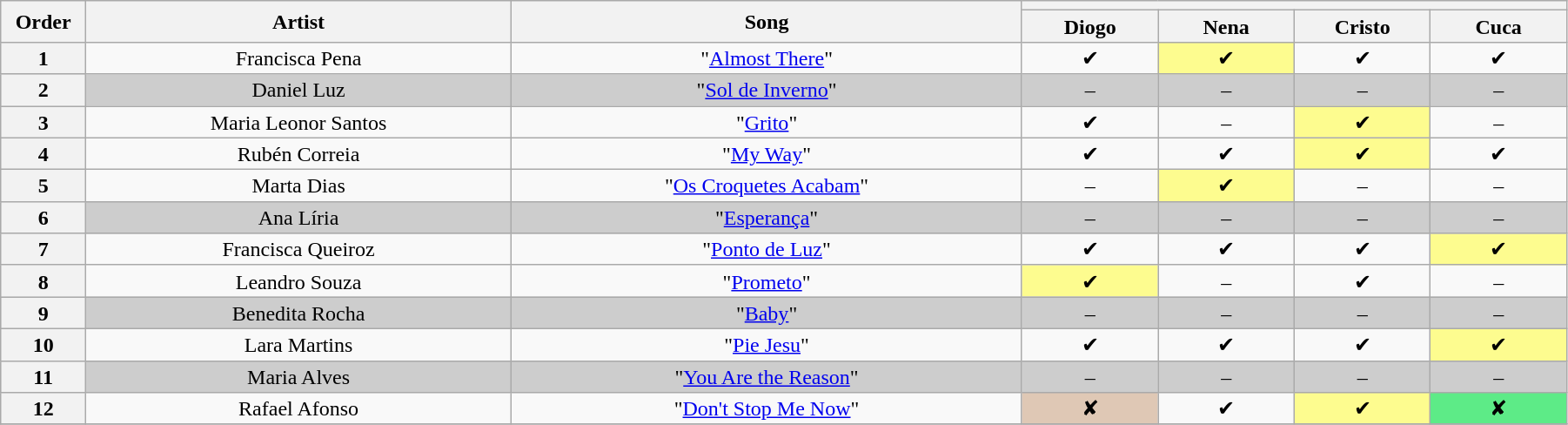<table class="wikitable" style="text-align:center; line-height:17px; width:95%">
<tr>
<th rowspan="2" width="05%">Order</th>
<th rowspan="2" width="25%">Artist</th>
<th rowspan="2" width="30%">Song</th>
<th colspan="4"></th>
</tr>
<tr>
<th width="08%">Diogo</th>
<th width="08%">Nena</th>
<th width="08%">Cristo</th>
<th width="08%">Cuca</th>
</tr>
<tr>
<th>1</th>
<td>Francisca Pena</td>
<td>"<a href='#'>Almost There</a>"</td>
<td>✔</td>
<td style="background:#fdfc8f">✔</td>
<td>✔</td>
<td>✔</td>
</tr>
<tr bgcolor=cdcdcd>
<th>2</th>
<td>Daniel Luz</td>
<td>"<a href='#'>Sol de Inverno</a>"</td>
<td>–</td>
<td>–</td>
<td>–</td>
<td>–</td>
</tr>
<tr>
<th>3</th>
<td>Maria Leonor Santos</td>
<td>"<a href='#'>Grito</a>"</td>
<td>✔</td>
<td>–</td>
<td style="background:#fdfc8f">✔</td>
<td>–</td>
</tr>
<tr>
<th>4</th>
<td>Rubén Correia</td>
<td>"<a href='#'>My Way</a>"</td>
<td>✔</td>
<td>✔</td>
<td style="background:#fdfc8f">✔</td>
<td>✔</td>
</tr>
<tr>
<th>5</th>
<td>Marta Dias</td>
<td>"<a href='#'>Os Croquetes Acabam</a>"</td>
<td>–</td>
<td style="background:#fdfc8f">✔</td>
<td>–</td>
<td>–</td>
</tr>
<tr bgcolor=cdcdcd>
<th>6</th>
<td>Ana Líria</td>
<td>"<a href='#'>Esperança</a>"</td>
<td>–</td>
<td>–</td>
<td>–</td>
<td>–</td>
</tr>
<tr>
<th>7</th>
<td>Francisca Queiroz</td>
<td>"<a href='#'>Ponto de Luz</a>"</td>
<td>✔</td>
<td>✔</td>
<td>✔</td>
<td style="background:#fdfc8f">✔</td>
</tr>
<tr>
<th>8</th>
<td>Leandro Souza</td>
<td>"<a href='#'>Prometo</a>"</td>
<td style="background:#fdfc8f">✔</td>
<td>–</td>
<td>✔</td>
<td>–</td>
</tr>
<tr bgcolor=cdcdcd>
<th>9</th>
<td>Benedita Rocha</td>
<td>"<a href='#'>Baby</a>"</td>
<td>–</td>
<td>–</td>
<td>–</td>
<td>–</td>
</tr>
<tr>
<th>10</th>
<td>Lara Martins</td>
<td>"<a href='#'>Pie Jesu</a>"</td>
<td>✔</td>
<td>✔</td>
<td>✔</td>
<td style="background:#fdfc8f">✔</td>
</tr>
<tr bgcolor=cdcdcd>
<th>11</th>
<td>Maria Alves</td>
<td>"<a href='#'>You Are the Reason</a>"</td>
<td>–</td>
<td>–</td>
<td>–</td>
<td>–</td>
</tr>
<tr>
<th>12</th>
<td>Rafael Afonso</td>
<td>"<a href='#'>Don't Stop Me Now</a>"</td>
<td style="background:#dfc8b5">✘</td>
<td>✔</td>
<td style="background:#fdfc8f">✔</td>
<td style="background:#5deb87">✘</td>
</tr>
<tr>
</tr>
</table>
